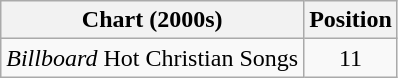<table class="wikitable">
<tr>
<th>Chart (2000s)</th>
<th>Position</th>
</tr>
<tr>
<td><em>Billboard</em> Hot Christian Songs</td>
<td align="center">11</td>
</tr>
</table>
